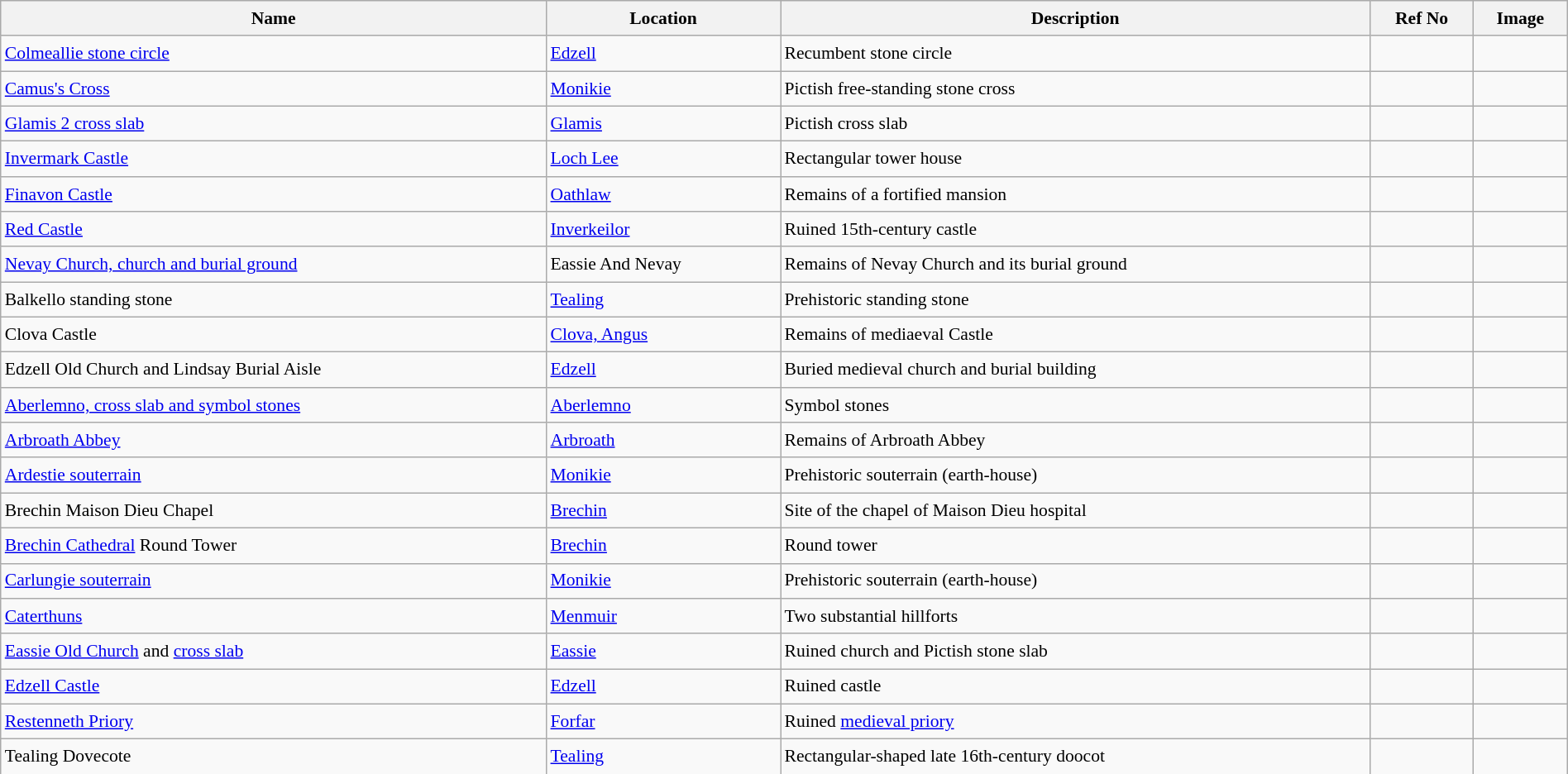<table class="wikitable sortable" style="font-size: 90%;width:100%;border:0px;text-align:left;line-height:150%;">
<tr>
<th>Name</th>
<th>Location</th>
<th class="unsortable">Description</th>
<th>Ref No</th>
<th class="unsortable">Image</th>
</tr>
<tr>
<td><a href='#'>Colmeallie stone circle</a></td>
<td><a href='#'>Edzell</a></td>
<td>Recumbent stone circle</td>
<td></td>
<td></td>
</tr>
<tr>
<td><a href='#'>Camus's Cross</a></td>
<td><a href='#'>Monikie</a></td>
<td>Pictish free-standing stone cross</td>
<td></td>
<td></td>
</tr>
<tr>
<td><a href='#'>Glamis 2 cross slab</a></td>
<td><a href='#'>Glamis</a></td>
<td>Pictish cross slab</td>
<td></td>
<td></td>
</tr>
<tr>
<td><a href='#'>Invermark Castle</a></td>
<td><a href='#'>Loch Lee</a></td>
<td>Rectangular tower house</td>
<td></td>
<td></td>
</tr>
<tr>
<td><a href='#'>Finavon Castle</a></td>
<td><a href='#'>Oathlaw</a></td>
<td>Remains of a fortified mansion</td>
<td></td>
<td></td>
</tr>
<tr>
<td><a href='#'>Red Castle</a></td>
<td><a href='#'>Inverkeilor</a></td>
<td>Ruined 15th-century castle</td>
<td></td>
<td></td>
</tr>
<tr>
<td><a href='#'>Nevay Church, church and burial ground</a></td>
<td>Eassie And Nevay</td>
<td>Remains of Nevay Church and its burial ground</td>
<td></td>
<td></td>
</tr>
<tr>
<td>Balkello standing stone</td>
<td><a href='#'>Tealing</a></td>
<td>Prehistoric standing stone</td>
<td></td>
<td></td>
</tr>
<tr>
<td>Clova Castle</td>
<td><a href='#'>Clova, Angus</a></td>
<td>Remains of mediaeval Castle</td>
<td></td>
<td></td>
</tr>
<tr>
<td>Edzell Old Church and Lindsay Burial Aisle</td>
<td><a href='#'>Edzell</a></td>
<td>Buried medieval church and burial building</td>
<td></td>
<td></td>
</tr>
<tr>
<td><a href='#'>Aberlemno, cross slab and symbol stones</a></td>
<td><a href='#'>Aberlemno</a></td>
<td>Symbol stones</td>
<td></td>
<td></td>
</tr>
<tr>
<td><a href='#'>Arbroath Abbey</a></td>
<td><a href='#'>Arbroath</a></td>
<td>Remains of Arbroath Abbey</td>
<td></td>
<td></td>
</tr>
<tr>
<td><a href='#'>Ardestie souterrain</a></td>
<td><a href='#'>Monikie</a></td>
<td>Prehistoric souterrain (earth-house)</td>
<td></td>
<td></td>
</tr>
<tr>
<td>Brechin Maison Dieu Chapel</td>
<td><a href='#'>Brechin</a></td>
<td>Site of the chapel of Maison Dieu hospital</td>
<td></td>
<td></td>
</tr>
<tr>
<td><a href='#'>Brechin Cathedral</a> Round Tower</td>
<td><a href='#'>Brechin</a></td>
<td>Round tower</td>
<td></td>
<td></td>
</tr>
<tr>
<td><a href='#'>Carlungie souterrain</a></td>
<td><a href='#'>Monikie</a></td>
<td>Prehistoric souterrain (earth-house)</td>
<td></td>
<td></td>
</tr>
<tr>
<td><a href='#'>Caterthuns</a></td>
<td><a href='#'>Menmuir</a></td>
<td>Two substantial hillforts</td>
<td></td>
<td></td>
</tr>
<tr>
<td><a href='#'>Eassie Old Church</a> and <a href='#'>cross slab</a></td>
<td><a href='#'>Eassie</a></td>
<td>Ruined church and Pictish stone slab</td>
<td></td>
<td></td>
</tr>
<tr>
<td><a href='#'>Edzell Castle</a></td>
<td><a href='#'>Edzell</a></td>
<td>Ruined castle</td>
<td></td>
<td></td>
</tr>
<tr>
<td><a href='#'>Restenneth Priory</a></td>
<td><a href='#'>Forfar</a></td>
<td>Ruined <a href='#'>medieval priory</a></td>
<td></td>
<td></td>
</tr>
<tr>
<td>Tealing Dovecote</td>
<td><a href='#'>Tealing</a></td>
<td>Rectangular-shaped late 16th-century doocot</td>
<td></td>
<td></td>
</tr>
<tr>
</tr>
</table>
